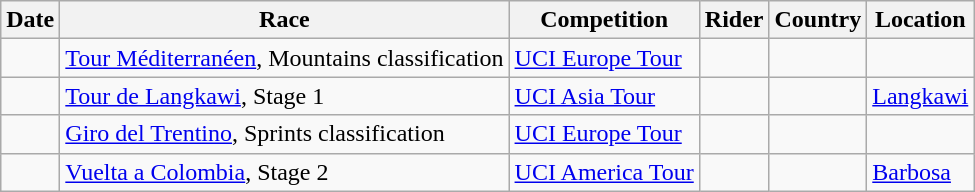<table class="wikitable sortable">
<tr>
<th>Date</th>
<th>Race</th>
<th>Competition</th>
<th>Rider</th>
<th>Country</th>
<th>Location</th>
</tr>
<tr>
<td></td>
<td><a href='#'>Tour Méditerranéen</a>, Mountains classification</td>
<td><a href='#'>UCI Europe Tour</a></td>
<td></td>
<td></td>
<td></td>
</tr>
<tr>
<td></td>
<td><a href='#'>Tour de Langkawi</a>, Stage 1</td>
<td><a href='#'>UCI Asia Tour</a></td>
<td></td>
<td></td>
<td><a href='#'>Langkawi</a></td>
</tr>
<tr>
<td></td>
<td><a href='#'>Giro del Trentino</a>, Sprints classification</td>
<td><a href='#'>UCI Europe Tour</a></td>
<td></td>
<td></td>
<td></td>
</tr>
<tr>
<td></td>
<td><a href='#'>Vuelta a Colombia</a>, Stage 2</td>
<td><a href='#'>UCI America Tour</a></td>
<td></td>
<td></td>
<td><a href='#'>Barbosa</a></td>
</tr>
</table>
